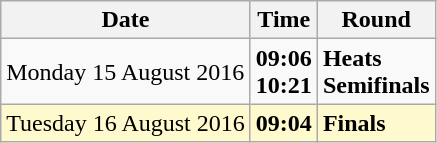<table class="wikitable">
<tr>
<th>Date</th>
<th>Time</th>
<th>Round</th>
</tr>
<tr>
<td>Monday 15 August 2016</td>
<td><strong>09:06<br>10:21</strong></td>
<td><strong>Heats<br>Semifinals</strong></td>
</tr>
<tr>
<td style=background:lemonchiffon>Tuesday 16 August 2016</td>
<td style=background:lemonchiffon><strong>09:04</strong></td>
<td style=background:lemonchiffon><strong>Finals</strong></td>
</tr>
</table>
